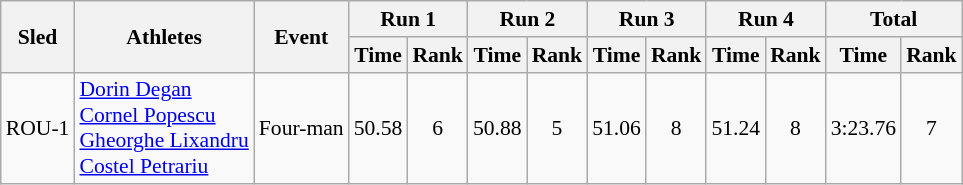<table class="wikitable"  border="1" style="font-size:90%">
<tr>
<th rowspan="2">Sled</th>
<th rowspan="2">Athletes</th>
<th rowspan="2">Event</th>
<th colspan="2">Run 1</th>
<th colspan="2">Run 2</th>
<th colspan="2">Run 3</th>
<th colspan="2">Run 4</th>
<th colspan="2">Total</th>
</tr>
<tr>
<th>Time</th>
<th>Rank</th>
<th>Time</th>
<th>Rank</th>
<th>Time</th>
<th>Rank</th>
<th>Time</th>
<th>Rank</th>
<th>Time</th>
<th>Rank</th>
</tr>
<tr>
<td align="center">ROU-1</td>
<td><a href='#'>Dorin Degan</a><br><a href='#'>Cornel Popescu</a><br><a href='#'>Gheorghe Lixandru</a><br><a href='#'>Costel Petrariu</a></td>
<td>Four-man</td>
<td align="center">50.58</td>
<td align="center">6</td>
<td align="center">50.88</td>
<td align="center">5</td>
<td align="center">51.06</td>
<td align="center">8</td>
<td align="center">51.24</td>
<td align="center">8</td>
<td align="center">3:23.76</td>
<td align="center">7</td>
</tr>
</table>
